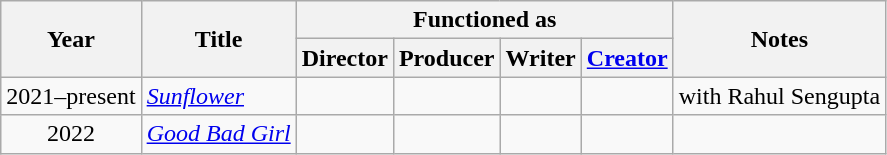<table class="wikitable">
<tr>
<th rowspan="2">Year</th>
<th rowspan="2">Title</th>
<th colspan="4">Functioned as</th>
<th rowspan="2">Notes</th>
</tr>
<tr>
<th>Director</th>
<th>Producer</th>
<th>Writer</th>
<th><a href='#'>Creator</a></th>
</tr>
<tr>
<td style="text-align:center;">2021–present</td>
<td><em><a href='#'>Sunflower</a></em></td>
<td></td>
<td></td>
<td></td>
<td></td>
<td> with Rahul Sengupta</td>
</tr>
<tr>
<td style="text-align:center;">2022</td>
<td><em><a href='#'>Good Bad Girl</a></em></td>
<td></td>
<td></td>
<td></td>
<td></td>
<td></td>
</tr>
</table>
